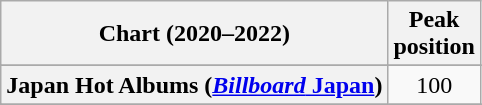<table class="wikitable sortable plainrowheaders" style="text-align:center">
<tr>
<th scope="col">Chart (2020–2022)</th>
<th scope="col">Peak<br>position</th>
</tr>
<tr>
</tr>
<tr>
</tr>
<tr>
<th scope="row">Japan Hot Albums (<a href='#'><em>Billboard</em> Japan</a>)</th>
<td>100</td>
</tr>
<tr>
</tr>
<tr>
</tr>
<tr>
</tr>
<tr>
</tr>
<tr>
</tr>
<tr>
</tr>
<tr>
</tr>
</table>
